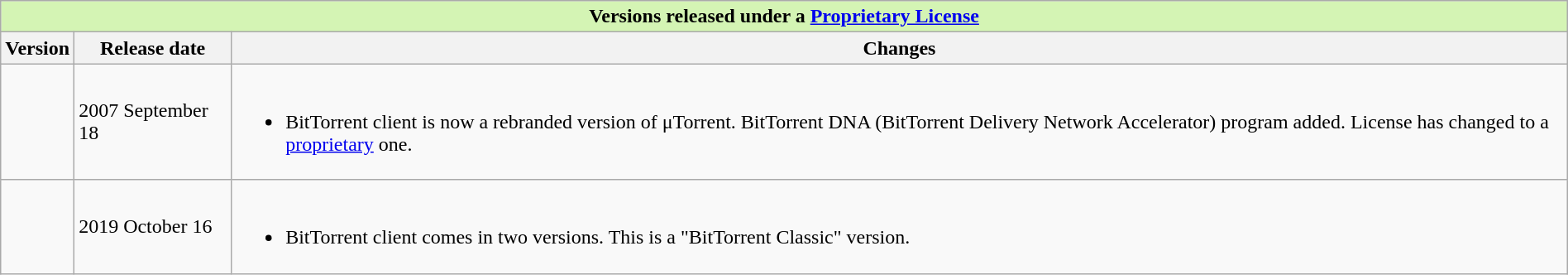<table class="wikitable collapsible" style="width:100%">
<tr>
<th style="background:#d4f4b4;" colspan="3">Versions released under a <a href='#'>Proprietary License</a></th>
</tr>
<tr>
<th>Version</th>
<th>Release date</th>
<th>Changes</th>
</tr>
<tr>
<td></td>
<td>2007 September 18</td>
<td><br><ul><li>BitTorrent client is now a rebranded version of μTorrent. BitTorrent DNA (BitTorrent Delivery Network Accelerator) program added. License has changed to a <a href='#'>proprietary</a> one.</li></ul></td>
</tr>
<tr>
<td></td>
<td>2019 October 16</td>
<td><br><ul><li>BitTorrent client comes in two versions. This is a "BitTorrent Classic" version.</li></ul></td>
</tr>
</table>
